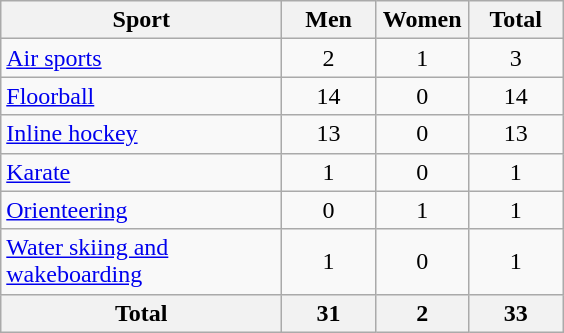<table class="wikitable sortable" style="text-align:center;">
<tr>
<th width=180>Sport</th>
<th width=55>Men</th>
<th width=55>Women</th>
<th width=55>Total</th>
</tr>
<tr>
<td align=left><a href='#'>Air sports</a></td>
<td>2</td>
<td>1</td>
<td>3</td>
</tr>
<tr>
<td align=left><a href='#'>Floorball</a></td>
<td>14</td>
<td>0</td>
<td>14</td>
</tr>
<tr>
<td align=left><a href='#'>Inline hockey</a></td>
<td>13</td>
<td>0</td>
<td>13</td>
</tr>
<tr>
<td align=left><a href='#'>Karate</a></td>
<td>1</td>
<td>0</td>
<td>1</td>
</tr>
<tr>
<td align=left><a href='#'>Orienteering</a></td>
<td>0</td>
<td>1</td>
<td>1</td>
</tr>
<tr>
<td align=left><a href='#'>Water skiing and wakeboarding</a></td>
<td>1</td>
<td>0</td>
<td>1</td>
</tr>
<tr>
<th>Total</th>
<th>31</th>
<th>2</th>
<th>33</th>
</tr>
</table>
